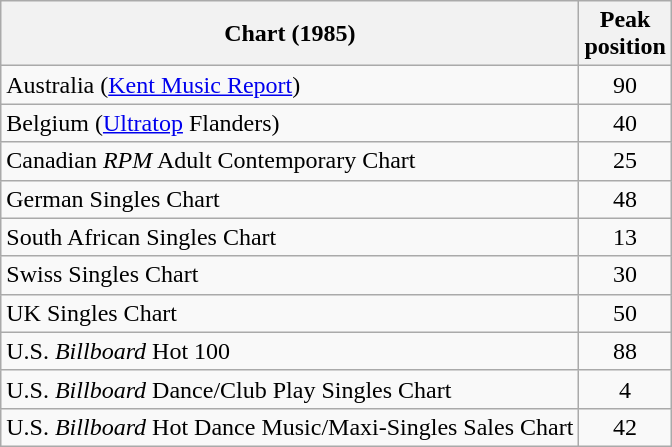<table class="wikitable sortable">
<tr>
<th>Chart (1985)</th>
<th>Peak<br>position</th>
</tr>
<tr>
<td>Australia (<a href='#'>Kent Music Report</a>)</td>
<td style="text-align:center;">90</td>
</tr>
<tr>
<td align="left">Belgium (<a href='#'>Ultratop</a> Flanders)</td>
<td style="text-align:center;">40</td>
</tr>
<tr>
<td align="left">Canadian <em>RPM</em> Adult Contemporary Chart</td>
<td style="text-align:center;">25</td>
</tr>
<tr>
<td align="left">German Singles Chart</td>
<td style="text-align:center;">48</td>
</tr>
<tr>
<td align="left">South African Singles Chart</td>
<td style="text-align:center;">13</td>
</tr>
<tr>
<td align="left">Swiss Singles Chart</td>
<td style="text-align:center;">30</td>
</tr>
<tr>
<td align="left">UK Singles Chart</td>
<td style="text-align:center;">50</td>
</tr>
<tr>
<td align="left">U.S. <em>Billboard</em> Hot 100</td>
<td style="text-align:center;">88</td>
</tr>
<tr>
<td align="left">U.S. <em>Billboard</em> Dance/Club Play Singles Chart</td>
<td style="text-align:center;">4</td>
</tr>
<tr>
<td align="left">U.S. <em>Billboard</em> Hot Dance Music/Maxi-Singles Sales Chart</td>
<td style="text-align:center;">42</td>
</tr>
</table>
